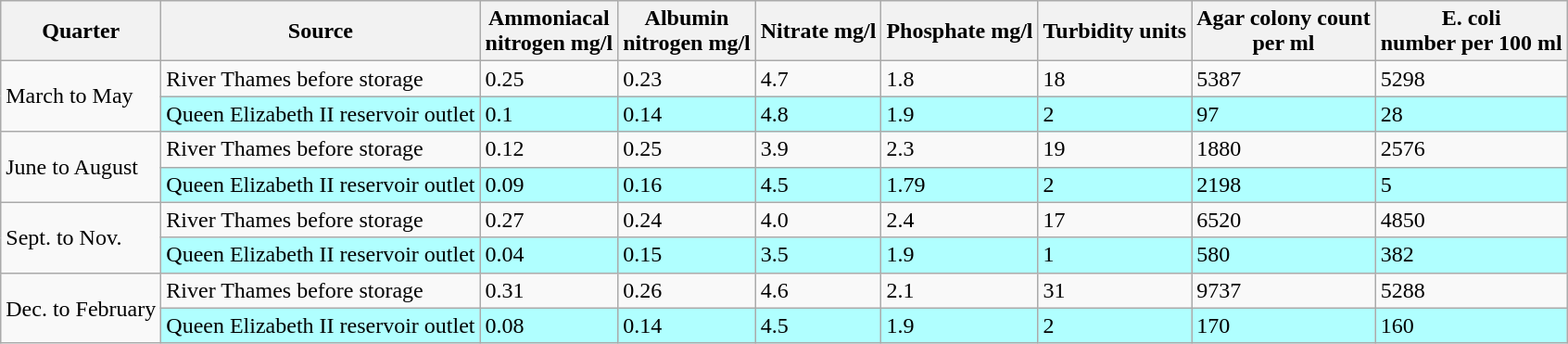<table class="wikitable">
<tr>
<th>Quarter</th>
<th>Source</th>
<th>Ammoniacal<br>nitrogen mg/l</th>
<th>Albumin<br>nitrogen mg/l</th>
<th>Nitrate mg/l</th>
<th>Phosphate mg/l</th>
<th>Turbidity units</th>
<th>Agar colony count<br>per ml</th>
<th>E. coli<br>number per 100 ml</th>
</tr>
<tr>
<td rowspan="2">March to May</td>
<td>River Thames before storage</td>
<td>0.25</td>
<td>0.23</td>
<td>4.7</td>
<td>1.8</td>
<td>18</td>
<td>5387</td>
<td>5298</td>
</tr>
<tr style="background:#b0ffff;">
<td>Queen Elizabeth II reservoir outlet</td>
<td>0.1</td>
<td>0.14</td>
<td>4.8</td>
<td>1.9</td>
<td>2</td>
<td>97</td>
<td>28</td>
</tr>
<tr>
<td rowspan="2">June to August</td>
<td>River Thames before storage</td>
<td>0.12</td>
<td>0.25</td>
<td>3.9</td>
<td>2.3</td>
<td>19</td>
<td>1880</td>
<td>2576</td>
</tr>
<tr style="background:#b0ffff;">
<td>Queen Elizabeth II reservoir outlet</td>
<td>0.09</td>
<td>0.16</td>
<td>4.5</td>
<td>1.79</td>
<td>2</td>
<td>2198</td>
<td>5</td>
</tr>
<tr>
<td rowspan="2">Sept. to Nov.</td>
<td>River Thames before storage</td>
<td>0.27</td>
<td>0.24</td>
<td>4.0</td>
<td>2.4</td>
<td>17</td>
<td>6520</td>
<td>4850</td>
</tr>
<tr style="background:#b0ffff;">
<td>Queen Elizabeth II reservoir outlet</td>
<td>0.04</td>
<td>0.15</td>
<td>3.5</td>
<td>1.9</td>
<td>1</td>
<td>580</td>
<td>382</td>
</tr>
<tr>
<td rowspan="2">Dec. to February</td>
<td>River Thames before storage</td>
<td>0.31</td>
<td>0.26</td>
<td>4.6</td>
<td>2.1</td>
<td>31</td>
<td>9737</td>
<td>5288</td>
</tr>
<tr style="background:#b0ffff;">
<td>Queen Elizabeth II reservoir outlet</td>
<td>0.08</td>
<td>0.14</td>
<td>4.5</td>
<td>1.9</td>
<td>2</td>
<td>170</td>
<td>160</td>
</tr>
</table>
